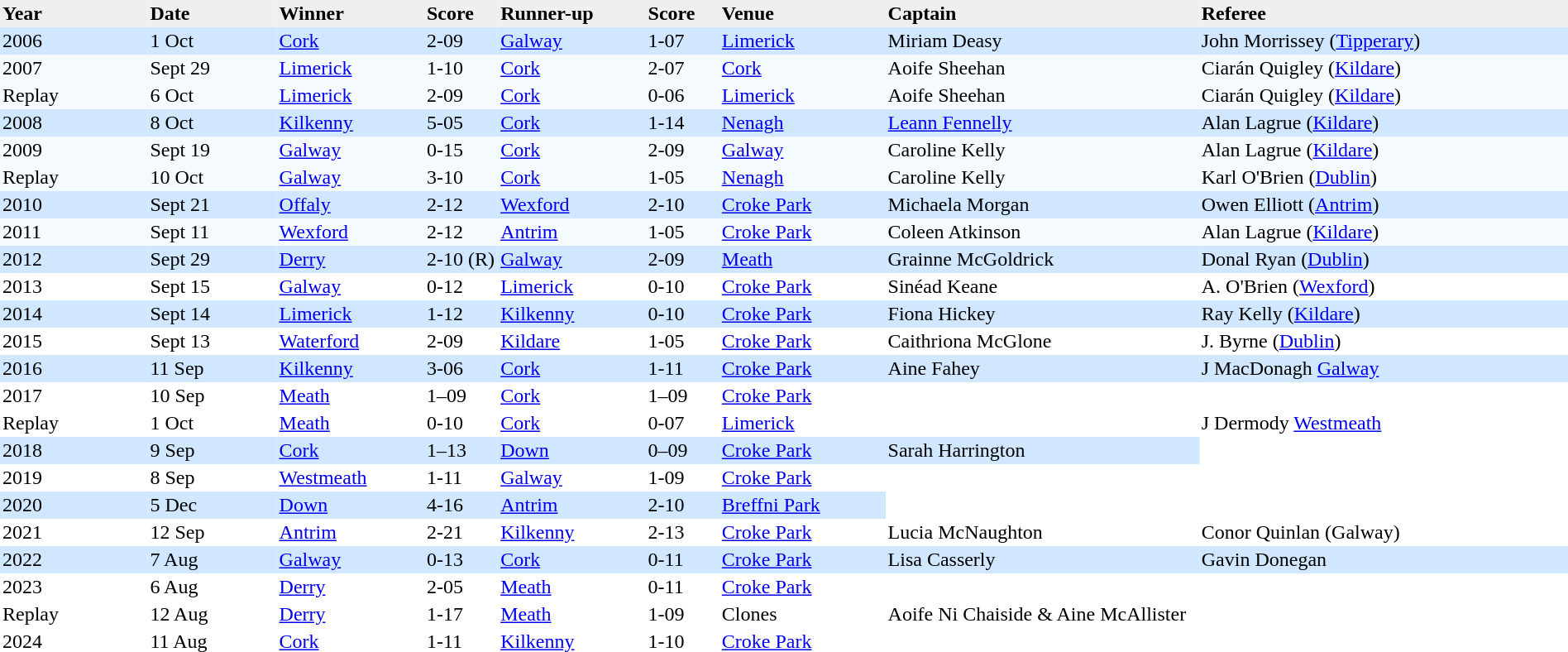<table cellpadding=2 cellspacing=4 width=100% style="border-collapse:collapse">
<tr align=left style="background:#efefef;">
<th width=8%>Year</th>
<th width=7%>Date</th>
<th width=8%>Winner</th>
<th width=4%>Score</th>
<th width=8%>Runner-up</th>
<th width=4%>Score</th>
<th width=9%>Venue</th>
<th width=17%>Captain</th>
<th width=20%>Referee</th>
</tr>
<tr bgcolor=#D0E7FF>
<td>2006</td>
<td>1 Oct</td>
<td><a href='#'>Cork</a></td>
<td>2-09</td>
<td><a href='#'>Galway</a></td>
<td>1-07</td>
<td><a href='#'>Limerick</a></td>
<td>Miriam Deasy</td>
<td>John Morrissey (<a href='#'>Tipperary</a>)</td>
</tr>
<tr bgcolor=#F5FAFF>
<td>2007</td>
<td>Sept 29</td>
<td><a href='#'>Limerick</a></td>
<td>1-10</td>
<td><a href='#'>Cork</a></td>
<td>2-07</td>
<td><a href='#'>Cork</a></td>
<td>Aoife Sheehan</td>
<td>Ciarán Quigley (<a href='#'>Kildare</a>)</td>
</tr>
<tr bgcolor=#F5FAFF>
<td>Replay</td>
<td>6 Oct</td>
<td><a href='#'>Limerick</a></td>
<td>2-09</td>
<td><a href='#'>Cork</a></td>
<td>0-06</td>
<td><a href='#'>Limerick</a></td>
<td>Aoife Sheehan</td>
<td>Ciarán Quigley (<a href='#'>Kildare</a>)</td>
</tr>
<tr bgcolor=#D0E7FF>
<td>2008</td>
<td>8 Oct</td>
<td><a href='#'>Kilkenny</a></td>
<td>5-05</td>
<td><a href='#'>Cork</a></td>
<td>1-14</td>
<td><a href='#'>Nenagh</a></td>
<td><a href='#'>Leann Fennelly</a></td>
<td>Alan Lagrue (<a href='#'>Kildare</a>)</td>
</tr>
<tr bgcolor=#F5FAFF>
<td>2009</td>
<td>Sept 19</td>
<td><a href='#'>Galway</a></td>
<td>0-15</td>
<td><a href='#'>Cork</a></td>
<td>2-09</td>
<td><a href='#'>Galway</a></td>
<td>Caroline Kelly</td>
<td>Alan Lagrue (<a href='#'>Kildare</a>)</td>
</tr>
<tr bgcolor=#F5FAFF>
<td>Replay</td>
<td>10 Oct</td>
<td><a href='#'>Galway</a></td>
<td>3-10</td>
<td><a href='#'>Cork</a></td>
<td>1-05</td>
<td><a href='#'>Nenagh</a></td>
<td>Caroline Kelly</td>
<td>Karl O'Brien (<a href='#'>Dublin</a>)</td>
</tr>
<tr bgcolor=#D0E7FF>
<td>2010</td>
<td>Sept 21</td>
<td><a href='#'>Offaly</a></td>
<td>2-12</td>
<td><a href='#'>Wexford</a></td>
<td>2-10</td>
<td><a href='#'>Croke Park</a></td>
<td>Michaela Morgan</td>
<td>Owen Elliott (<a href='#'>Antrim</a>)</td>
</tr>
<tr bgcolor=#F5FAFF>
<td>2011</td>
<td>Sept 11</td>
<td><a href='#'>Wexford</a></td>
<td>2-12</td>
<td><a href='#'>Antrim</a></td>
<td>1-05</td>
<td><a href='#'>Croke Park</a></td>
<td>Coleen Atkinson</td>
<td>Alan Lagrue (<a href='#'>Kildare</a>)</td>
</tr>
<tr bgcolor=#D0E7FF>
<td>2012</td>
<td>Sept 29</td>
<td><a href='#'>Derry</a></td>
<td>2-10 (R)</td>
<td><a href='#'>Galway</a></td>
<td>2-09</td>
<td><a href='#'>Meath</a></td>
<td>Grainne McGoldrick</td>
<td>Donal Ryan (<a href='#'>Dublin</a>)</td>
</tr>
<tr>
<td>2013</td>
<td>Sept 15</td>
<td><a href='#'>Galway</a></td>
<td>0-12</td>
<td><a href='#'>Limerick</a></td>
<td>0-10</td>
<td><a href='#'>Croke Park</a></td>
<td>Sinéad Keane</td>
<td>A. O'Brien (<a href='#'>Wexford</a>)</td>
</tr>
<tr bgcolor=#D0E7FF>
<td>2014</td>
<td>Sept 14</td>
<td><a href='#'>Limerick</a></td>
<td>1-12</td>
<td><a href='#'>Kilkenny</a></td>
<td>0-10</td>
<td><a href='#'>Croke Park</a></td>
<td>Fiona Hickey</td>
<td>Ray Kelly (<a href='#'>Kildare</a>)</td>
</tr>
<tr>
<td>2015</td>
<td>Sept 13</td>
<td><a href='#'>Waterford</a></td>
<td>2-09</td>
<td><a href='#'>Kildare</a></td>
<td>1-05</td>
<td><a href='#'>Croke Park</a></td>
<td>Caithriona McGlone</td>
<td>J. Byrne (<a href='#'>Dublin</a>)</td>
</tr>
<tr bgcolor=#D0E7FF>
<td>2016</td>
<td>11 Sep</td>
<td><a href='#'>Kilkenny</a></td>
<td>3-06</td>
<td><a href='#'>Cork</a></td>
<td>1-11</td>
<td><a href='#'>Croke Park</a></td>
<td>Aine Fahey</td>
<td>J MacDonagh <a href='#'>Galway</a></td>
</tr>
<tr>
<td>2017</td>
<td>10 Sep</td>
<td><a href='#'>Meath</a></td>
<td>1–09</td>
<td><a href='#'>Cork</a></td>
<td>1–09</td>
<td><a href='#'>Croke Park</a></td>
</tr>
<tr>
<td>Replay</td>
<td>1 Oct</td>
<td><a href='#'>Meath</a></td>
<td>0-10</td>
<td><a href='#'>Cork</a></td>
<td>0-07</td>
<td><a href='#'>Limerick</a></td>
<td></td>
<td>J Dermody <a href='#'>Westmeath</a></td>
</tr>
<tr bgcolor=#D0E7FF>
<td>2018</td>
<td>9 Sep</td>
<td><a href='#'>Cork</a></td>
<td>1–13</td>
<td><a href='#'>Down</a></td>
<td>0–09</td>
<td><a href='#'>Croke Park</a></td>
<td>Sarah Harrington</td>
</tr>
<tr>
<td>2019</td>
<td>8 Sep</td>
<td><a href='#'>Westmeath</a></td>
<td>1-11</td>
<td><a href='#'>Galway</a></td>
<td>1-09</td>
<td><a href='#'>Croke Park</a></td>
</tr>
<tr bgcolor=#D0E7FF>
<td>2020</td>
<td>5 Dec</td>
<td><a href='#'>Down</a></td>
<td>4-16</td>
<td><a href='#'>Antrim</a></td>
<td>2-10</td>
<td><a href='#'>Breffni Park</a></td>
</tr>
<tr>
<td>2021</td>
<td>12 Sep</td>
<td><a href='#'>Antrim</a></td>
<td>2-21</td>
<td><a href='#'>Kilkenny</a></td>
<td>2-13</td>
<td><a href='#'>Croke Park</a></td>
<td>Lucia McNaughton</td>
<td>Conor Quinlan (Galway)</td>
</tr>
<tr bgcolor=#D0E7FF>
<td>2022</td>
<td>7 Aug</td>
<td><a href='#'>Galway</a></td>
<td>0-13</td>
<td><a href='#'>Cork</a></td>
<td>0-11</td>
<td><a href='#'>Croke Park</a></td>
<td>Lisa Casserly</td>
<td>Gavin Donegan</td>
</tr>
<tr>
<td>2023</td>
<td>6 Aug</td>
<td><a href='#'>Derry</a></td>
<td>2-05</td>
<td><a href='#'>Meath</a></td>
<td>0-11</td>
<td><a href='#'>Croke Park</a></td>
</tr>
<tr>
<td>Replay</td>
<td>12 Aug</td>
<td><a href='#'>Derry</a></td>
<td>1-17</td>
<td><a href='#'>Meath</a></td>
<td>1-09</td>
<td>Clones</td>
<td>Aoife Ni Chaiside & Aine McAllister</td>
</tr>
<tr>
<td>2024</td>
<td>11 Aug</td>
<td><a href='#'>Cork</a></td>
<td>1-11</td>
<td><a href='#'>Kilkenny</a></td>
<td>1-10</td>
<td><a href='#'>Croke Park</a></td>
<td></td>
</tr>
<tr>
</tr>
</table>
